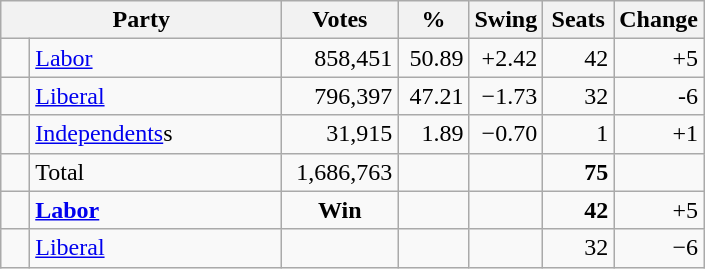<table class="wikitable">
<tr>
<th colspan=2  style="width:180px">Party</th>
<th style="width:70px">Votes</th>
<th style="width:40px">%</th>
<th style="width:40px">Swing</th>
<th style="width:40px">Seats</th>
<th style="width:40px">Change</th>
</tr>
<tr>
<td> </td>
<td><a href='#'>Labor</a></td>
<td style="text-align:right">858,451</td>
<td style="text-align:right">50.89</td>
<td style="text-align:right">+2.42</td>
<td style="text-align:right">42</td>
<td style="text-align:right">+5</td>
</tr>
<tr>
<td> </td>
<td><a href='#'>Liberal</a></td>
<td style="text-align:right">796,397</td>
<td style="text-align:right">47.21</td>
<td style="text-align:right">−1.73</td>
<td style="text-align:right">32</td>
<td style="text-align:right">-6</td>
</tr>
<tr>
<td> </td>
<td><a href='#'>Independents</a>s</td>
<td style="text-align:right">31,915</td>
<td style="text-align:right">1.89</td>
<td style="text-align:right">−0.70</td>
<td style="text-align:right">1</td>
<td style="text-align:right">+1</td>
</tr>
<tr>
<td> </td>
<td>Total</td>
<td style="text-align:right">1,686,763</td>
<td style="text-align:right"> </td>
<td style="text-align:right"> </td>
<td style="text-align:right"><strong>75</strong></td>
<td style="text-align:right"></td>
</tr>
<tr>
<td> </td>
<td><strong><a href='#'>Labor</a></strong></td>
<td style="text-align:center"><strong>Win</strong></td>
<td style="text-align:right"></td>
<td style="text-align:right"></td>
<td style="text-align:right"><strong>42</strong></td>
<td style="text-align:right">+5</td>
</tr>
<tr>
<td> </td>
<td><a href='#'>Liberal</a></td>
<td style="text-align:center"></td>
<td style="text-align:right"></td>
<td style="text-align:right"></td>
<td style="text-align:right">32</td>
<td style="text-align:right">−6</td>
</tr>
</table>
